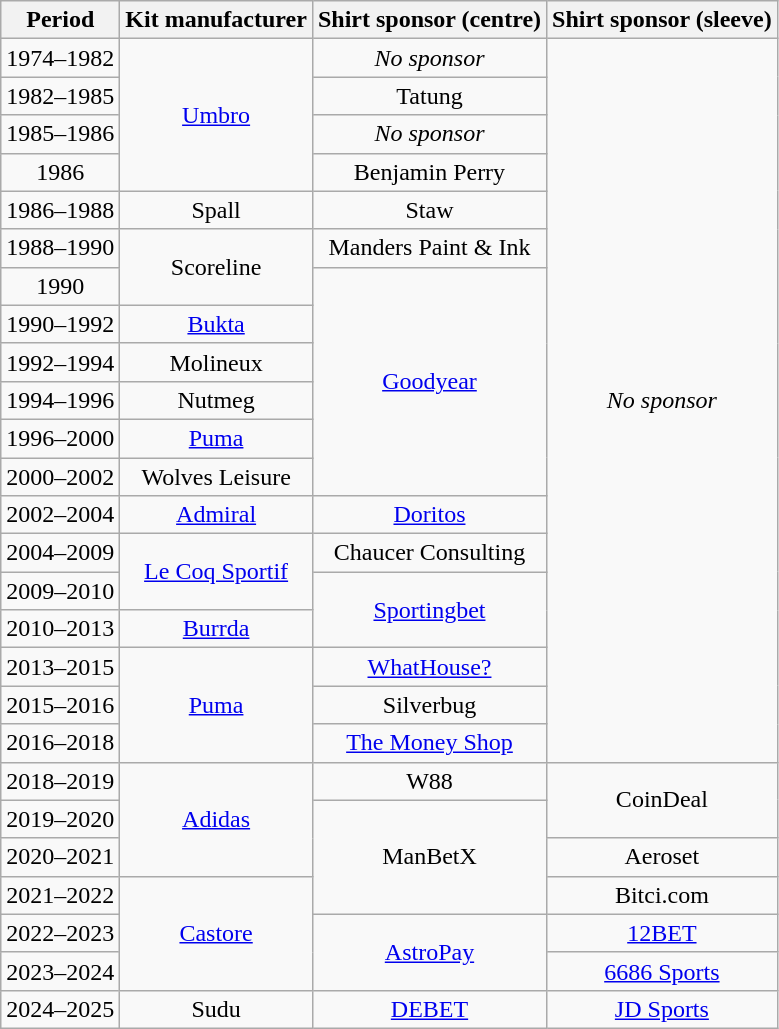<table class="wikitable" style="text-align:center;margin-left:1em">
<tr>
<th>Period</th>
<th>Kit manufacturer</th>
<th>Shirt sponsor (centre)</th>
<th>Shirt sponsor (sleeve)</th>
</tr>
<tr>
<td>1974–1982</td>
<td rowspan=4><a href='#'>Umbro</a></td>
<td rowspan=1><em>No sponsor</em></td>
<td rowspan=19><em>No sponsor</em></td>
</tr>
<tr>
<td>1982–1985</td>
<td>Tatung</td>
</tr>
<tr>
<td>1985–1986</td>
<td><em>No sponsor</em></td>
</tr>
<tr>
<td>1986</td>
<td>Benjamin Perry</td>
</tr>
<tr>
<td>1986–1988</td>
<td>Spall</td>
<td>Staw</td>
</tr>
<tr>
<td>1988–1990</td>
<td rowspan=2>Scoreline</td>
<td>Manders Paint & Ink</td>
</tr>
<tr>
<td>1990</td>
<td rowspan=6><a href='#'>Goodyear</a></td>
</tr>
<tr>
<td>1990–1992</td>
<td><a href='#'>Bukta</a></td>
</tr>
<tr>
<td>1992–1994</td>
<td>Molineux</td>
</tr>
<tr>
<td>1994–1996</td>
<td>Nutmeg</td>
</tr>
<tr>
<td>1996–2000</td>
<td><a href='#'>Puma</a></td>
</tr>
<tr>
<td>2000–2002</td>
<td>Wolves Leisure</td>
</tr>
<tr>
<td>2002–2004</td>
<td><a href='#'>Admiral</a></td>
<td><a href='#'>Doritos</a></td>
</tr>
<tr>
<td>2004–2009</td>
<td rowspan=2><a href='#'>Le Coq Sportif</a></td>
<td>Chaucer Consulting</td>
</tr>
<tr>
<td>2009–2010</td>
<td rowspan=2><a href='#'>Sportingbet</a></td>
</tr>
<tr>
<td>2010–2013</td>
<td><a href='#'>Burrda</a></td>
</tr>
<tr>
<td>2013–2015</td>
<td rowspan=3><a href='#'>Puma</a></td>
<td><a href='#'>WhatHouse?</a></td>
</tr>
<tr>
<td>2015–2016</td>
<td>Silverbug</td>
</tr>
<tr>
<td>2016–2018</td>
<td><a href='#'>The Money Shop</a></td>
</tr>
<tr>
<td>2018–2019</td>
<td rowspan=3><a href='#'>Adidas</a></td>
<td>W88</td>
<td rowspan=2>CoinDeal</td>
</tr>
<tr>
<td>2019–2020</td>
<td rowspan=3>ManBetX</td>
</tr>
<tr>
<td>2020–2021</td>
<td>Aeroset</td>
</tr>
<tr>
<td>2021–2022</td>
<td rowspan=3><a href='#'>Castore</a></td>
<td>Bitci.com</td>
</tr>
<tr>
<td>2022–2023</td>
<td rowspan=2><a href='#'>AstroPay</a></td>
<td><a href='#'>12BET</a></td>
</tr>
<tr>
<td>2023–2024</td>
<td><a href='#'>6686 Sports</a></td>
</tr>
<tr>
<td>2024–2025</td>
<td rowspan=2>Sudu</td>
<td><a href='#'>DEBET</a></td>
<td><a href='#'>JD Sports</a></td>
</tr>
</table>
